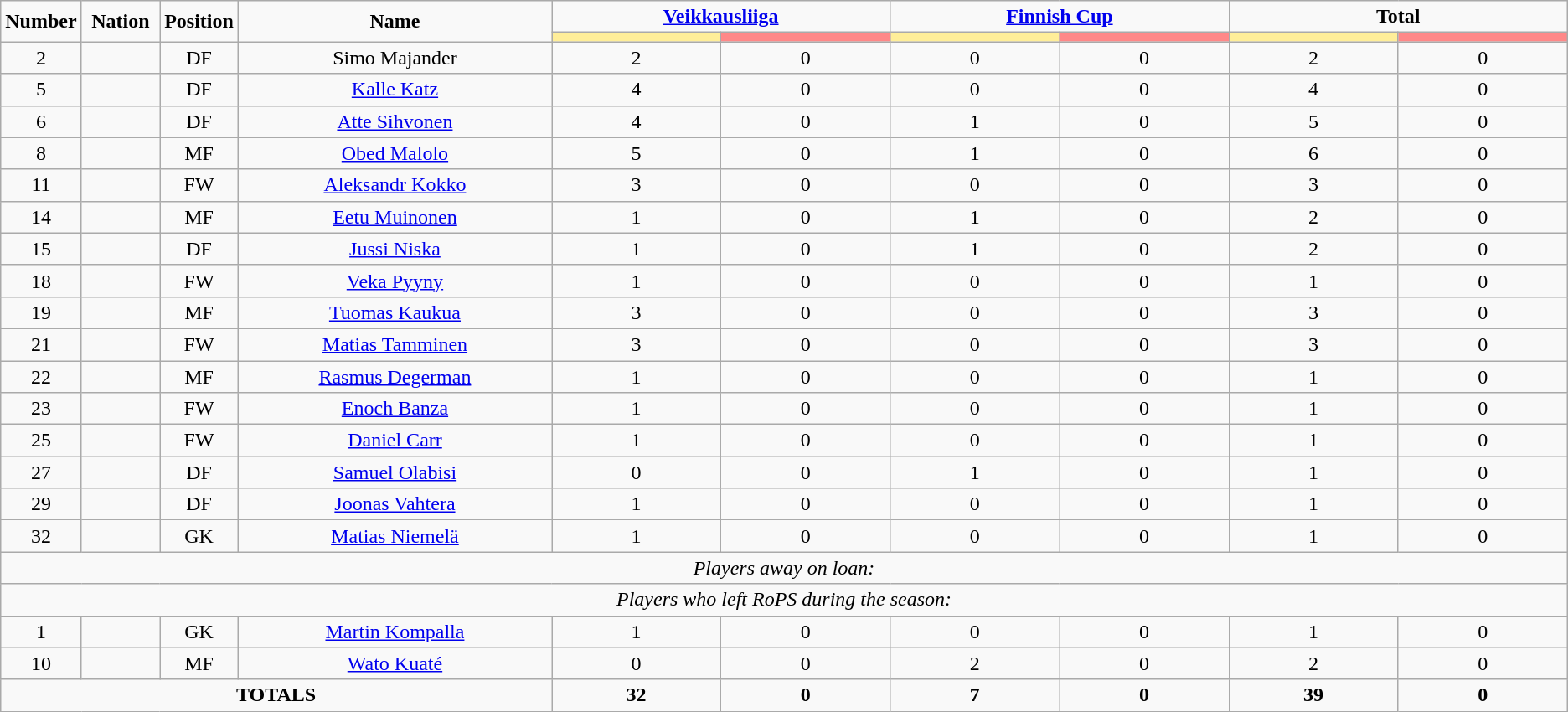<table class="wikitable" style="text-align:center;">
<tr>
<td rowspan="2"  style="width:5%;"><strong>Number</strong></td>
<td rowspan="2"  style="width:5%;"><strong>Nation</strong></td>
<td rowspan="2"  style="width:5%;"><strong>Position</strong></td>
<td rowspan="2"  style="width:20%;"><strong>Name</strong></td>
<td colspan="2"><strong><a href='#'>Veikkausliiga</a></strong></td>
<td colspan="2"><strong><a href='#'>Finnish Cup</a></strong></td>
<td colspan="2"><strong>Total</strong></td>
</tr>
<tr>
<th style="width:60px; background:#fe9;"></th>
<th style="width:60px; background:#ff8888;"></th>
<th style="width:60px; background:#fe9;"></th>
<th style="width:60px; background:#ff8888;"></th>
<th style="width:60px; background:#fe9;"></th>
<th style="width:60px; background:#ff8888;"></th>
</tr>
<tr>
<td>2</td>
<td></td>
<td>DF</td>
<td>Simo Majander</td>
<td>2</td>
<td>0</td>
<td>0</td>
<td>0</td>
<td>2</td>
<td>0</td>
</tr>
<tr>
<td>5</td>
<td></td>
<td>DF</td>
<td><a href='#'>Kalle Katz</a></td>
<td>4</td>
<td>0</td>
<td>0</td>
<td>0</td>
<td>4</td>
<td>0</td>
</tr>
<tr>
<td>6</td>
<td></td>
<td>DF</td>
<td><a href='#'>Atte Sihvonen</a></td>
<td>4</td>
<td>0</td>
<td>1</td>
<td>0</td>
<td>5</td>
<td>0</td>
</tr>
<tr>
<td>8</td>
<td></td>
<td>MF</td>
<td><a href='#'>Obed Malolo</a></td>
<td>5</td>
<td>0</td>
<td>1</td>
<td>0</td>
<td>6</td>
<td>0</td>
</tr>
<tr>
<td>11</td>
<td></td>
<td>FW</td>
<td><a href='#'>Aleksandr Kokko</a></td>
<td>3</td>
<td>0</td>
<td>0</td>
<td>0</td>
<td>3</td>
<td>0</td>
</tr>
<tr>
<td>14</td>
<td></td>
<td>MF</td>
<td><a href='#'>Eetu Muinonen</a></td>
<td>1</td>
<td>0</td>
<td>1</td>
<td>0</td>
<td>2</td>
<td>0</td>
</tr>
<tr>
<td>15</td>
<td></td>
<td>DF</td>
<td><a href='#'>Jussi Niska</a></td>
<td>1</td>
<td>0</td>
<td>1</td>
<td>0</td>
<td>2</td>
<td>0</td>
</tr>
<tr>
<td>18</td>
<td></td>
<td>FW</td>
<td><a href='#'>Veka Pyyny</a></td>
<td>1</td>
<td>0</td>
<td>0</td>
<td>0</td>
<td>1</td>
<td>0</td>
</tr>
<tr>
<td>19</td>
<td></td>
<td>MF</td>
<td><a href='#'>Tuomas Kaukua</a></td>
<td>3</td>
<td>0</td>
<td>0</td>
<td>0</td>
<td>3</td>
<td>0</td>
</tr>
<tr>
<td>21</td>
<td></td>
<td>FW</td>
<td><a href='#'>Matias Tamminen</a></td>
<td>3</td>
<td>0</td>
<td>0</td>
<td>0</td>
<td>3</td>
<td>0</td>
</tr>
<tr>
<td>22</td>
<td></td>
<td>MF</td>
<td><a href='#'>Rasmus Degerman</a></td>
<td>1</td>
<td>0</td>
<td>0</td>
<td>0</td>
<td>1</td>
<td>0</td>
</tr>
<tr>
<td>23</td>
<td></td>
<td>FW</td>
<td><a href='#'>Enoch Banza</a></td>
<td>1</td>
<td>0</td>
<td>0</td>
<td>0</td>
<td>1</td>
<td>0</td>
</tr>
<tr>
<td>25</td>
<td></td>
<td>FW</td>
<td><a href='#'>Daniel Carr</a></td>
<td>1</td>
<td>0</td>
<td>0</td>
<td>0</td>
<td>1</td>
<td>0</td>
</tr>
<tr>
<td>27</td>
<td></td>
<td>DF</td>
<td><a href='#'>Samuel Olabisi</a></td>
<td>0</td>
<td>0</td>
<td>1</td>
<td>0</td>
<td>1</td>
<td>0</td>
</tr>
<tr>
<td>29</td>
<td></td>
<td>DF</td>
<td><a href='#'>Joonas Vahtera</a></td>
<td>1</td>
<td>0</td>
<td>0</td>
<td>0</td>
<td>1</td>
<td>0</td>
</tr>
<tr>
<td>32</td>
<td></td>
<td>GK</td>
<td><a href='#'>Matias Niemelä</a></td>
<td>1</td>
<td>0</td>
<td>0</td>
<td>0</td>
<td>1</td>
<td>0</td>
</tr>
<tr>
<td colspan="14"><em>Players away on loan:</em></td>
</tr>
<tr>
<td colspan="14"><em>Players who left RoPS during the season:</em></td>
</tr>
<tr>
<td>1</td>
<td></td>
<td>GK</td>
<td><a href='#'>Martin Kompalla</a></td>
<td>1</td>
<td>0</td>
<td>0</td>
<td>0</td>
<td>1</td>
<td>0</td>
</tr>
<tr>
<td>10</td>
<td></td>
<td>MF</td>
<td><a href='#'>Wato Kuaté</a></td>
<td>0</td>
<td>0</td>
<td>2</td>
<td>0</td>
<td>2</td>
<td>0</td>
</tr>
<tr>
<td colspan="4"><strong>TOTALS</strong></td>
<td><strong>32</strong></td>
<td><strong>0</strong></td>
<td><strong>7</strong></td>
<td><strong>0</strong></td>
<td><strong>39</strong></td>
<td><strong>0</strong></td>
</tr>
</table>
